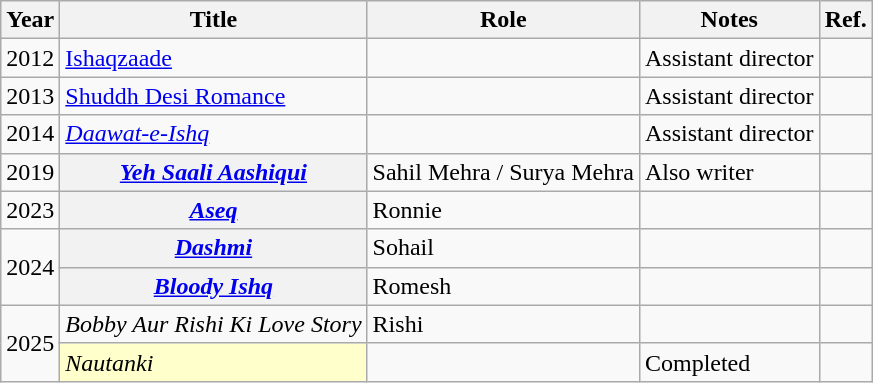<table class="wikitable sortable plainrowheaders">
<tr style="text-align:center;">
<th scope="col">Year</th>
<th scope="col">Title</th>
<th scope="col">Role</th>
<th class="unsortable" scope="col">Notes</th>
<th class="unsortable" scope="col">Ref.</th>
</tr>
<tr>
<td>2012</td>
<td><a href='#'>Ishaqzaade</a></td>
<td></td>
<td>Assistant director</td>
<td></td>
</tr>
<tr>
<td>2013</td>
<td><a href='#'>Shuddh Desi Romance</a></td>
<td></td>
<td>Assistant director</td>
<td></td>
</tr>
<tr>
<td>2014</td>
<td><em><a href='#'>Daawat-e-Ishq</a></em></td>
<td></td>
<td>Assistant director</td>
<td></td>
</tr>
<tr>
<td>2019</td>
<th scope="row"><em><a href='#'>Yeh Saali Aashiqui</a></em></th>
<td>Sahil Mehra / Surya Mehra</td>
<td>Also writer</td>
<td></td>
</tr>
<tr>
<td>2023</td>
<th scope="row"><em><a href='#'>Aseq</a></em></th>
<td>Ronnie</td>
<td></td>
<td></td>
</tr>
<tr>
<td rowspan="2">2024</td>
<th scope="row"><em><a href='#'>Dashmi</a></em></th>
<td>Sohail</td>
<td></td>
<td></td>
</tr>
<tr>
<th scope="row"><em><a href='#'>Bloody Ishq</a></em></th>
<td>Romesh</td>
<td></td>
<td></td>
</tr>
<tr>
<td rowspan="2">2025</td>
<td><em>Bobby Aur Rishi Ki Love Story</em></td>
<td>Rishi</td>
<td></td>
<td></td>
</tr>
<tr>
<td style="background:#FFFFCC;"><em>Nautanki</em> </td>
<td></td>
<td>Completed</td>
<td></td>
</tr>
</table>
